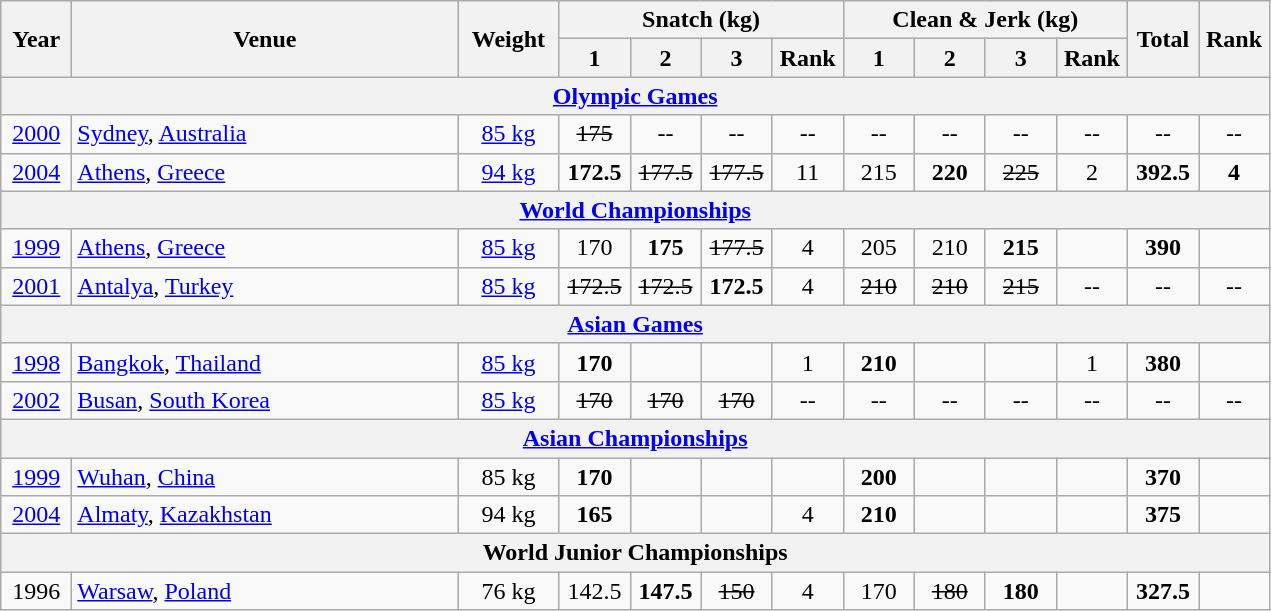<table class = "wikitable" style="text-align:center;">
<tr>
<th rowspan=2 width=40>Year</th>
<th rowspan=2 width=250>Venue</th>
<th rowspan=2 width=60>Weight</th>
<th colspan=4>Snatch (kg)</th>
<th colspan=4>Clean & Jerk (kg)</th>
<th rowspan=2 width=40>Total</th>
<th rowspan=2 width=40>Rank</th>
</tr>
<tr>
<th width=40>1</th>
<th width=40>2</th>
<th width=40>3</th>
<th width=40>Rank</th>
<th width=40>1</th>
<th width=40>2</th>
<th width=40>3</th>
<th width=40>Rank</th>
</tr>
<tr>
<th colspan=13><a href='#'>Olympic Games</a></th>
</tr>
<tr>
<td><a href='#'>2000</a></td>
<td align=left> <a href='#'>Sydney</a>, <a href='#'>Australia</a></td>
<td><a href='#'>85 kg</a></td>
<td><s>175</s></td>
<td>--</td>
<td>--</td>
<td>--</td>
<td>--</td>
<td>--</td>
<td>--</td>
<td>--</td>
<td>--</td>
<td>--</td>
</tr>
<tr>
<td><a href='#'>2004</a></td>
<td align=left> <a href='#'>Athens</a>, <a href='#'>Greece</a></td>
<td><a href='#'>94 kg</a></td>
<td><strong>172.5</strong></td>
<td><s>177.5</s></td>
<td><s>177.5</s></td>
<td>11</td>
<td>215</td>
<td><strong>220</strong></td>
<td><s>225</s></td>
<td>2</td>
<td><strong>392.5</strong></td>
<td><strong>4</strong></td>
</tr>
<tr>
<th colspan=13><a href='#'>World Championships</a></th>
</tr>
<tr>
<td><a href='#'>1999</a></td>
<td align=left> <a href='#'>Athens</a>, <a href='#'>Greece</a></td>
<td><a href='#'>85 kg</a></td>
<td>170</td>
<td><strong>175</strong></td>
<td><s>177.5</s></td>
<td>4</td>
<td>205</td>
<td>210</td>
<td><strong>215</strong></td>
<td></td>
<td><strong>390</strong></td>
<td></td>
</tr>
<tr>
<td><a href='#'>2001</a></td>
<td align=left> <a href='#'>Antalya</a>, <a href='#'>Turkey</a></td>
<td><a href='#'>85 kg</a></td>
<td><s>172.5</s></td>
<td><s>172.5</s></td>
<td><strong>172.5</strong></td>
<td>4</td>
<td><s>210</s></td>
<td><s>210</s></td>
<td><s>215</s></td>
<td>--</td>
<td>--</td>
<td>--</td>
</tr>
<tr>
<th colspan=13><a href='#'>Asian Games</a></th>
</tr>
<tr>
<td><a href='#'>1998</a></td>
<td align=left> <a href='#'>Bangkok</a>, <a href='#'>Thailand</a></td>
<td><a href='#'>85 kg</a></td>
<td><strong>170</strong></td>
<td></td>
<td></td>
<td>1</td>
<td><strong>210</strong></td>
<td></td>
<td></td>
<td>1</td>
<td><strong>380</strong></td>
<td></td>
</tr>
<tr>
<td><a href='#'>2002</a></td>
<td align=left> <a href='#'>Busan</a>, <a href='#'>South Korea</a></td>
<td><a href='#'>85 kg</a></td>
<td><s>170</s></td>
<td><s>170</s></td>
<td><s>170</s></td>
<td>--</td>
<td>--</td>
<td>--</td>
<td>--</td>
<td>--</td>
<td>--</td>
<td>--</td>
</tr>
<tr>
<th colspan=13><a href='#'>Asian Championships</a></th>
</tr>
<tr>
<td><a href='#'>1999</a></td>
<td align=left> <a href='#'>Wuhan</a>, <a href='#'>China</a></td>
<td>85 kg</td>
<td><strong>170</strong></td>
<td></td>
<td></td>
<td></td>
<td><strong>200</strong></td>
<td></td>
<td></td>
<td></td>
<td><strong>370</strong></td>
<td></td>
</tr>
<tr>
<td><a href='#'>2004</a></td>
<td align=left> <a href='#'>Almaty</a>, <a href='#'>Kazakhstan</a></td>
<td>94 kg</td>
<td><strong>165</strong></td>
<td></td>
<td></td>
<td>4</td>
<td><strong>210</strong></td>
<td></td>
<td></td>
<td></td>
<td><strong>375</strong></td>
<td></td>
</tr>
<tr>
<th colspan=13>World Junior Championships</th>
</tr>
<tr>
<td>1996</td>
<td align=left> <a href='#'>Warsaw</a>, <a href='#'>Poland</a></td>
<td>76 kg</td>
<td>142.5</td>
<td><strong>147.5</strong></td>
<td><s>150</s></td>
<td>4</td>
<td>170</td>
<td><s>180</s></td>
<td><strong>180</strong></td>
<td></td>
<td><strong>327.5</strong></td>
<td></td>
</tr>
</table>
